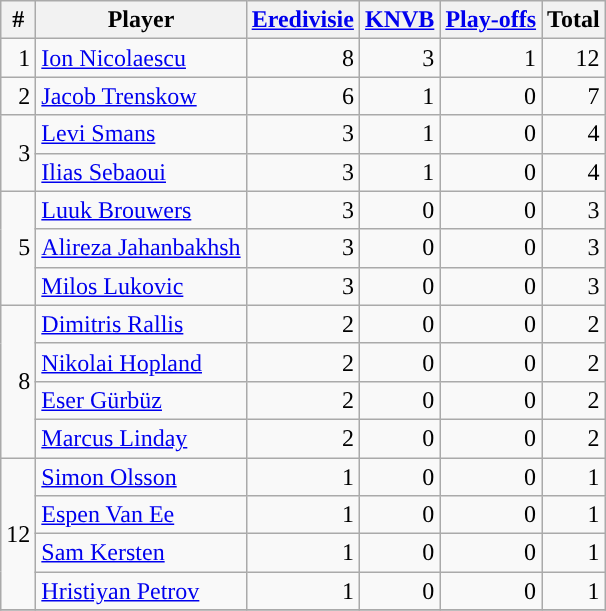<table class="wikitable" style="text-align:right;">
<tr>
<th>#</th>
<th>Player</th>
<th><a href='#'>Eredivisie</a></th>
<th><a href='#'>KNVB</a></th>
<th><a href='#'>Play-offs</a></th>
<th>Total</th>
</tr>
<tr>
<td>1</td>
<td align=left> <a href='#'>Ion Nicolaescu</a></td>
<td>8</td>
<td>3</td>
<td>1</td>
<td>12</td>
</tr>
<tr>
<td>2</td>
<td align=left> <a href='#'>Jacob Trenskow</a></td>
<td>6</td>
<td>1</td>
<td>0</td>
<td>7</td>
</tr>
<tr>
<td rowspan="2">3</td>
<td align=left> <a href='#'>Levi Smans</a></td>
<td>3</td>
<td>1</td>
<td>0</td>
<td>4</td>
</tr>
<tr>
<td align=left> <a href='#'>Ilias Sebaoui</a></td>
<td>3</td>
<td>1</td>
<td>0</td>
<td>4</td>
</tr>
<tr>
<td rowspan="3">5</td>
<td align=left> <a href='#'>Luuk Brouwers</a></td>
<td>3</td>
<td>0</td>
<td>0</td>
<td>3</td>
</tr>
<tr>
<td align=left> <a href='#'>Alireza Jahanbakhsh</a></td>
<td>3</td>
<td>0</td>
<td>0</td>
<td>3</td>
</tr>
<tr>
<td align=left> <a href='#'>Milos Lukovic</a></td>
<td>3</td>
<td>0</td>
<td>0</td>
<td>3</td>
</tr>
<tr>
<td rowspan="4">8</td>
<td align=left> <a href='#'>Dimitris Rallis</a></td>
<td>2</td>
<td>0</td>
<td>0</td>
<td>2</td>
</tr>
<tr>
<td align=left> <a href='#'>Nikolai Hopland</a></td>
<td>2</td>
<td>0</td>
<td>0</td>
<td>2</td>
</tr>
<tr>
<td align=left> <a href='#'>Eser Gürbüz</a></td>
<td>2</td>
<td>0</td>
<td>0</td>
<td>2</td>
</tr>
<tr>
<td align=left> <a href='#'>Marcus Linday</a></td>
<td>2</td>
<td>0</td>
<td>0</td>
<td>2</td>
</tr>
<tr>
<td rowspan="4">12</td>
<td align=left> <a href='#'>Simon Olsson</a></td>
<td>1</td>
<td>0</td>
<td>0</td>
<td>1</td>
</tr>
<tr>
<td align=left> <a href='#'>Espen Van Ee</a></td>
<td>1</td>
<td>0</td>
<td>0</td>
<td>1</td>
</tr>
<tr>
<td align=left> <a href='#'>Sam Kersten</a></td>
<td>1</td>
<td>0</td>
<td>0</td>
<td>1</td>
</tr>
<tr>
<td align=left> <a href='#'>Hristiyan Petrov</a></td>
<td>1</td>
<td>0</td>
<td>0</td>
<td>1</td>
</tr>
<tr>
</tr>
</table>
